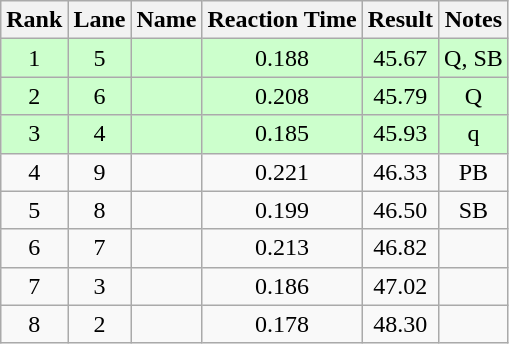<table class="wikitable" style="text-align:center">
<tr>
<th>Rank</th>
<th>Lane</th>
<th>Name</th>
<th>Reaction Time</th>
<th>Result</th>
<th>Notes</th>
</tr>
<tr bgcolor=ccffcc>
<td>1</td>
<td>5</td>
<td align="left"></td>
<td>0.188</td>
<td>45.67</td>
<td>Q, SB</td>
</tr>
<tr bgcolor=ccffcc>
<td>2</td>
<td>6</td>
<td align="left"></td>
<td>0.208</td>
<td>45.79</td>
<td>Q</td>
</tr>
<tr bgcolor=ccffcc>
<td>3</td>
<td>4</td>
<td align="left"></td>
<td>0.185</td>
<td>45.93</td>
<td>q</td>
</tr>
<tr>
<td>4</td>
<td>9</td>
<td align="left"></td>
<td>0.221</td>
<td>46.33</td>
<td>PB</td>
</tr>
<tr>
<td>5</td>
<td>8</td>
<td align="left"></td>
<td>0.199</td>
<td>46.50</td>
<td>SB</td>
</tr>
<tr>
<td>6</td>
<td>7</td>
<td align="left"></td>
<td>0.213</td>
<td>46.82</td>
<td></td>
</tr>
<tr>
<td>7</td>
<td>3</td>
<td align="left"></td>
<td>0.186</td>
<td>47.02</td>
<td></td>
</tr>
<tr>
<td>8</td>
<td>2</td>
<td align="left"></td>
<td>0.178</td>
<td>48.30</td>
<td></td>
</tr>
</table>
